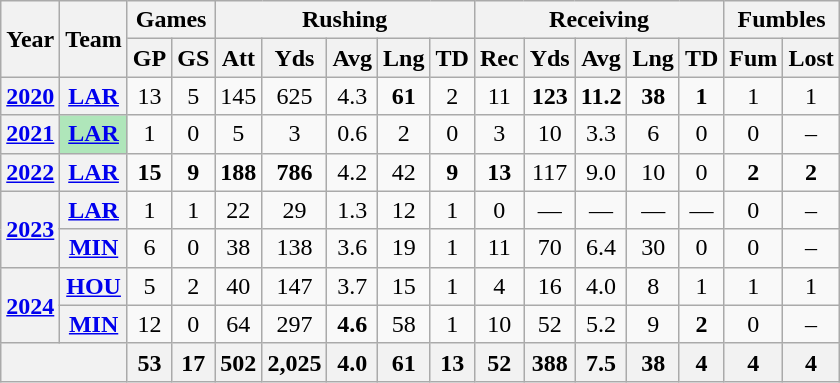<table class="wikitable" style="text-align:center;">
<tr>
<th rowspan="2">Year</th>
<th rowspan="2">Team</th>
<th colspan="2">Games</th>
<th colspan="5">Rushing</th>
<th colspan="5">Receiving</th>
<th colspan="2">Fumbles</th>
</tr>
<tr>
<th>GP</th>
<th>GS</th>
<th>Att</th>
<th>Yds</th>
<th>Avg</th>
<th>Lng</th>
<th>TD</th>
<th>Rec</th>
<th>Yds</th>
<th>Avg</th>
<th>Lng</th>
<th>TD</th>
<th>Fum</th>
<th>Lost</th>
</tr>
<tr>
<th><a href='#'>2020</a></th>
<th><a href='#'>LAR</a></th>
<td>13</td>
<td>5</td>
<td>145</td>
<td>625</td>
<td>4.3</td>
<td><strong>61</strong></td>
<td>2</td>
<td>11</td>
<td><strong>123</strong></td>
<td><strong>11.2</strong></td>
<td><strong>38</strong></td>
<td><strong>1</strong></td>
<td>1</td>
<td>1</td>
</tr>
<tr>
<th><a href='#'>2021</a></th>
<th style="background:#afe6ba;"><a href='#'>LAR</a></th>
<td>1</td>
<td>0</td>
<td>5</td>
<td>3</td>
<td>0.6</td>
<td>2</td>
<td>0</td>
<td>3</td>
<td>10</td>
<td>3.3</td>
<td>6</td>
<td>0</td>
<td>0</td>
<td>–</td>
</tr>
<tr>
<th><a href='#'>2022</a></th>
<th><a href='#'>LAR</a></th>
<td><strong>15</strong></td>
<td><strong>9</strong></td>
<td><strong>188</strong></td>
<td><strong>786</strong></td>
<td>4.2</td>
<td>42</td>
<td><strong>9</strong></td>
<td><strong>13</strong></td>
<td>117</td>
<td>9.0</td>
<td>10</td>
<td>0</td>
<td><strong>2</strong></td>
<td><strong>2</strong></td>
</tr>
<tr>
<th rowspan="2"><a href='#'>2023</a></th>
<th><a href='#'>LAR</a></th>
<td>1</td>
<td>1</td>
<td>22</td>
<td>29</td>
<td>1.3</td>
<td>12</td>
<td>1</td>
<td>0</td>
<td>—</td>
<td>—</td>
<td>—</td>
<td>—</td>
<td>0</td>
<td>–</td>
</tr>
<tr>
<th><a href='#'>MIN</a></th>
<td>6</td>
<td>0</td>
<td>38</td>
<td>138</td>
<td>3.6</td>
<td>19</td>
<td>1</td>
<td>11</td>
<td>70</td>
<td>6.4</td>
<td>30</td>
<td>0</td>
<td>0</td>
<td>–</td>
</tr>
<tr>
<th rowspan="2"><a href='#'>2024</a></th>
<th><a href='#'>HOU</a></th>
<td>5</td>
<td>2</td>
<td>40</td>
<td>147</td>
<td>3.7</td>
<td>15</td>
<td>1</td>
<td>4</td>
<td>16</td>
<td>4.0</td>
<td>8</td>
<td>1</td>
<td>1</td>
<td>1</td>
</tr>
<tr>
<th><a href='#'>MIN</a></th>
<td>12</td>
<td>0</td>
<td>64</td>
<td>297</td>
<td><strong>4.6</strong></td>
<td>58</td>
<td>1</td>
<td>10</td>
<td>52</td>
<td>5.2</td>
<td>9</td>
<td><strong>2</strong></td>
<td>0</td>
<td>–</td>
</tr>
<tr>
<th colspan="2"></th>
<th>53</th>
<th>17</th>
<th>502</th>
<th>2,025</th>
<th>4.0</th>
<th>61</th>
<th>13</th>
<th>52</th>
<th>388</th>
<th>7.5</th>
<th>38</th>
<th>4</th>
<th>4</th>
<th>4</th>
</tr>
</table>
